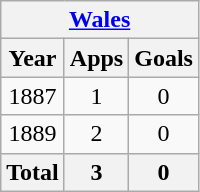<table class="wikitable" style="text-align:center">
<tr>
<th colspan=3><a href='#'>Wales</a></th>
</tr>
<tr>
<th>Year</th>
<th>Apps</th>
<th>Goals</th>
</tr>
<tr>
<td>1887</td>
<td>1</td>
<td>0</td>
</tr>
<tr>
<td>1889</td>
<td>2</td>
<td>0</td>
</tr>
<tr>
<th>Total</th>
<th>3</th>
<th>0</th>
</tr>
</table>
